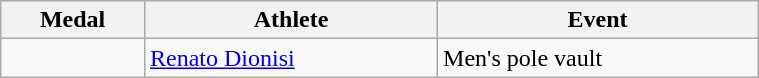<table class="wikitable" style="width:40%; font-size:100%; text-align:left;">
<tr>
<th>Medal</th>
<th>Athlete</th>
<th>Event</th>
</tr>
<tr>
<td align=center></td>
<td><a href='#'>Renato Dionisi</a></td>
<td>Men's pole vault</td>
</tr>
</table>
